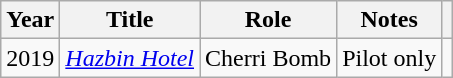<table class="wikitable">
<tr>
<th>Year</th>
<th>Title</th>
<th>Role</th>
<th>Notes</th>
<th></th>
</tr>
<tr>
<td>2019</td>
<td><em><a href='#'>Hazbin Hotel</a></em><br></td>
<td>Cherri Bomb</td>
<td>Pilot only</td>
<td></td>
</tr>
</table>
